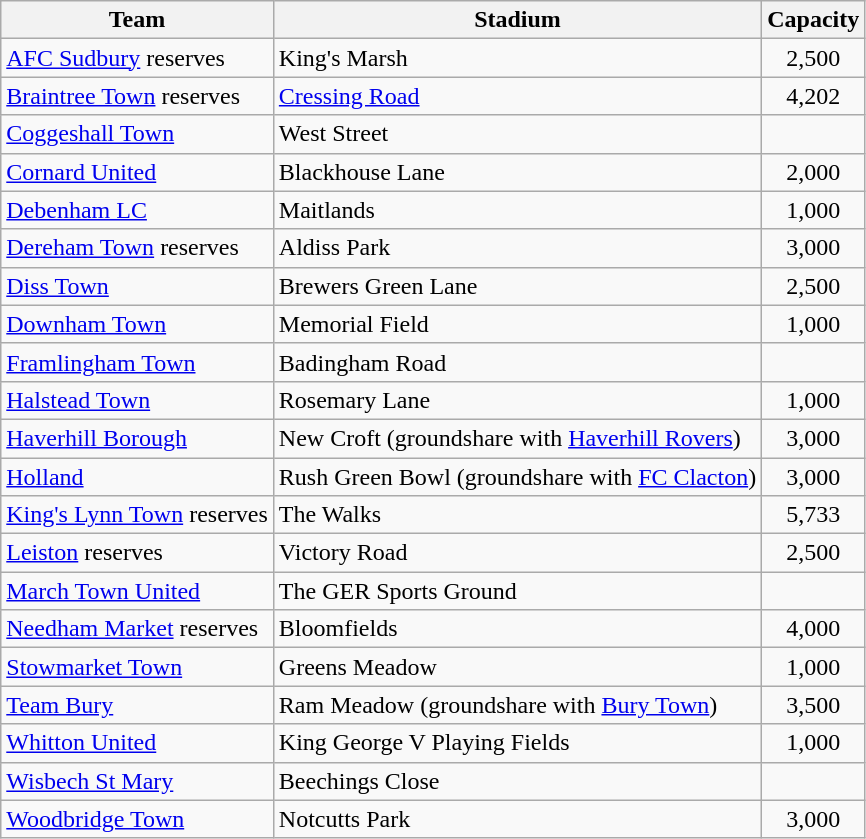<table class="wikitable sortable">
<tr>
<th>Team</th>
<th>Stadium</th>
<th>Capacity</th>
</tr>
<tr>
<td><a href='#'>AFC Sudbury</a> reserves</td>
<td>King's Marsh</td>
<td style="text-align:center;">2,500</td>
</tr>
<tr>
<td><a href='#'>Braintree Town</a> reserves</td>
<td><a href='#'>Cressing Road</a></td>
<td style="text-align:center;">4,202</td>
</tr>
<tr>
<td><a href='#'>Coggeshall Town</a></td>
<td>West Street</td>
<td style="text-align:center;"></td>
</tr>
<tr>
<td><a href='#'>Cornard United</a></td>
<td>Blackhouse Lane</td>
<td style="text-align:center;">2,000</td>
</tr>
<tr>
<td><a href='#'>Debenham LC</a></td>
<td>Maitlands</td>
<td style="text-align:center;">1,000</td>
</tr>
<tr>
<td><a href='#'>Dereham Town</a> reserves</td>
<td>Aldiss Park</td>
<td style="text-align:center;">3,000</td>
</tr>
<tr>
<td><a href='#'>Diss Town</a></td>
<td>Brewers Green Lane</td>
<td style="text-align:center;">2,500</td>
</tr>
<tr>
<td><a href='#'>Downham Town</a></td>
<td>Memorial Field</td>
<td style="text-align:center;">1,000</td>
</tr>
<tr>
<td><a href='#'>Framlingham Town</a></td>
<td>Badingham Road</td>
<td style="text-align:center;"></td>
</tr>
<tr>
<td><a href='#'>Halstead Town</a></td>
<td>Rosemary Lane</td>
<td style="text-align:center;">1,000</td>
</tr>
<tr>
<td><a href='#'>Haverhill Borough</a></td>
<td>New Croft (groundshare with <a href='#'>Haverhill Rovers</a>)</td>
<td style="text-align:center;">3,000</td>
</tr>
<tr>
<td><a href='#'>Holland</a></td>
<td>Rush Green Bowl (groundshare with <a href='#'>FC Clacton</a>)</td>
<td style="text-align:center;">3,000</td>
</tr>
<tr>
<td><a href='#'>King's Lynn Town</a> reserves</td>
<td>The Walks</td>
<td style="text-align:center;">5,733</td>
</tr>
<tr>
<td><a href='#'>Leiston</a> reserves</td>
<td>Victory Road</td>
<td style="text-align:center;">2,500</td>
</tr>
<tr>
<td><a href='#'>March Town United</a></td>
<td>The GER Sports Ground</td>
<td style="text-align:center;"></td>
</tr>
<tr>
<td><a href='#'>Needham Market</a> reserves</td>
<td>Bloomfields</td>
<td style="text-align:center;">4,000</td>
</tr>
<tr>
<td><a href='#'>Stowmarket Town</a></td>
<td>Greens Meadow</td>
<td style="text-align:center;">1,000</td>
</tr>
<tr>
<td><a href='#'>Team Bury</a></td>
<td>Ram Meadow (groundshare with <a href='#'>Bury Town</a>)</td>
<td style="text-align:center;">3,500</td>
</tr>
<tr>
<td><a href='#'>Whitton United</a></td>
<td>King George V Playing Fields</td>
<td style="text-align:center;">1,000</td>
</tr>
<tr>
<td><a href='#'>Wisbech St Mary</a></td>
<td>Beechings Close</td>
<td style="text-align:center;"></td>
</tr>
<tr>
<td><a href='#'>Woodbridge Town</a></td>
<td>Notcutts Park</td>
<td style="text-align:center;">3,000</td>
</tr>
</table>
